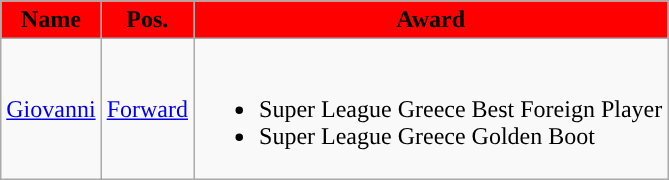<table class="wikitable">
<tr>
<th style="background:#FF0000;">Name</th>
<th style="background:#FF0000;">Pos.</th>
<th style="background:#FF0000; !"><strong>Award</strong></th>
</tr>
<tr>
<td> <a href='#'>Giovanni</a></td>
<td><a href='#'>Forward</a></td>
<td><br><ul><li>Super League Greece Best Foreign Player</li><li>Super League Greece Golden Boot</li></ul></td>
</tr>
</table>
